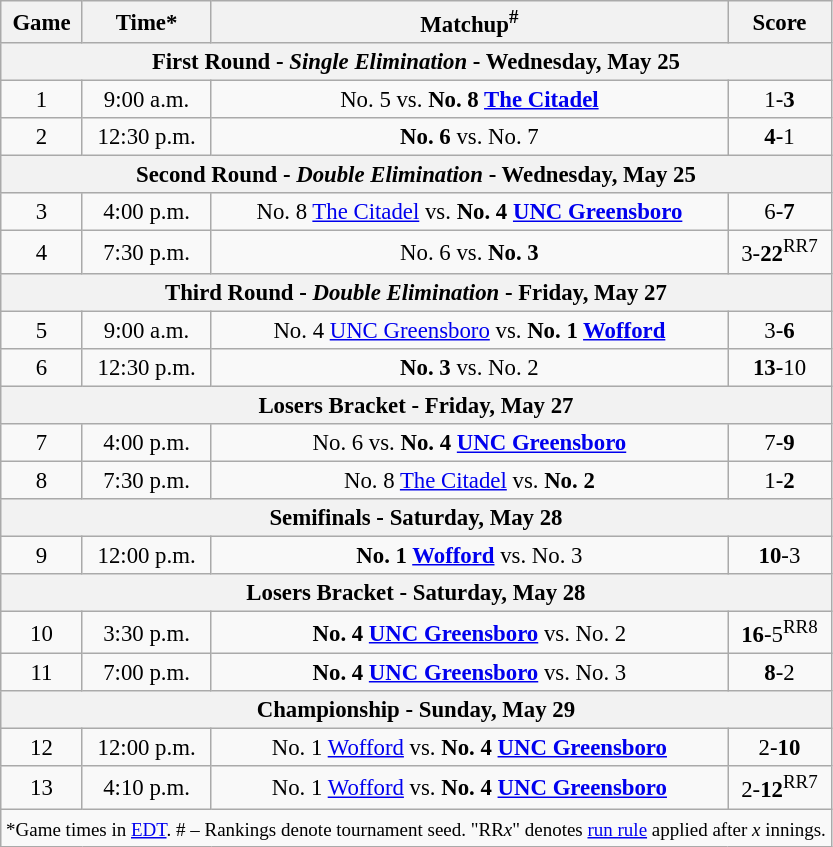<table class="wikitable" style="font-size: 95%">
<tr align="center">
<th>Game</th>
<th>Time*</th>
<th>Matchup<sup>#</sup></th>
<th>Score</th>
</tr>
<tr>
<th colspan=5>First Round - <em>Single Elimination</em> - Wednesday, May 25</th>
</tr>
<tr>
<td style="text-align:center;">1</td>
<td style="text-align:center;">9:00 a.m.</td>
<td style="text-align:center;">No. 5  vs. <strong>No. 8 <a href='#'>The Citadel</a></strong></td>
<td style="text-align:center;">1-<strong>3</strong></td>
</tr>
<tr>
<td style="text-align:center;">2</td>
<td style="text-align:center;">12:30 p.m.</td>
<td style="text-align:center;"><strong>No. 6 </strong> vs. No. 7 </td>
<td style="text-align:center;"><strong>4</strong>-1</td>
</tr>
<tr>
<th colspan=5>Second Round - <em>Double Elimination</em> - Wednesday, May 25</th>
</tr>
<tr>
<td style="text-align:center;">3</td>
<td style="text-align:center;">4:00 p.m.</td>
<td style="text-align:center;">No. 8 <a href='#'>The Citadel</a> vs. <strong>No. 4 <a href='#'>UNC Greensboro</a></strong></td>
<td style="text-align:center;">6-<strong>7</strong></td>
</tr>
<tr>
<td style="text-align:center;">4</td>
<td style="text-align:center;">7:30 p.m.</td>
<td style="text-align:center;">No. 6  vs. <strong>No. 3 </strong></td>
<td style="text-align:center;">3-<strong>22</strong><sup>RR7</sup></td>
</tr>
<tr>
<th colspan=5>Third Round - <em>Double Elimination</em> - Friday, May 27</th>
</tr>
<tr>
<td style="text-align:center;">5</td>
<td style="text-align:center;">9:00 a.m.</td>
<td style="text-align:center;">No. 4 <a href='#'>UNC Greensboro</a> vs. <strong>No. 1 <a href='#'>Wofford</a></strong></td>
<td style="text-align:center;">3-<strong>6</strong></td>
</tr>
<tr>
<td style="text-align:center;">6</td>
<td style="text-align:center;">12:30 p.m.</td>
<td style="text-align:center;"><strong>No. 3 </strong> vs. No. 2 </td>
<td style="text-align:center;"><strong>13</strong>-10</td>
</tr>
<tr>
<th colspan=5>Losers Bracket - Friday, May 27</th>
</tr>
<tr>
<td style="text-align:center;">7</td>
<td style="text-align:center;">4:00 p.m.</td>
<td style="text-align:center;">No. 6  vs. <strong>No. 4 <a href='#'>UNC Greensboro</a></strong></td>
<td style="text-align:center;">7-<strong>9</strong></td>
</tr>
<tr>
<td style="text-align:center;">8</td>
<td style="text-align:center;">7:30 p.m.</td>
<td style="text-align:center;">No. 8 <a href='#'>The Citadel</a> vs. <strong>No. 2 </strong></td>
<td style="text-align:center;">1-<strong>2</strong></td>
</tr>
<tr>
<th colspan=5>Semifinals - Saturday, May 28</th>
</tr>
<tr>
<td style="text-align:center;">9</td>
<td style="text-align:center;">12:00 p.m.</td>
<td style="text-align:center;"><strong>No. 1 <a href='#'>Wofford</a></strong> vs. No. 3 </td>
<td style="text-align:center;"><strong>10</strong>-3</td>
</tr>
<tr>
<th colspan=5>Losers Bracket - Saturday, May 28</th>
</tr>
<tr>
<td style="text-align:center;">10</td>
<td style="text-align:center;">3:30 p.m.</td>
<td style="text-align:center;"><strong>No. 4 <a href='#'>UNC Greensboro</a></strong> vs. No. 2 </td>
<td style="text-align:center;"><strong>16</strong>-5<sup>RR8</sup></td>
</tr>
<tr>
<td style="text-align:center;">11</td>
<td style="text-align:center;">7:00 p.m.</td>
<td style="text-align:center;"><strong>No. 4 <a href='#'>UNC Greensboro</a></strong> vs. No. 3 </td>
<td style="text-align:center;"><strong>8</strong>-2</td>
</tr>
<tr>
<th colspan=5>Championship - Sunday, May 29</th>
</tr>
<tr>
<td style="text-align:center;">12</td>
<td style="text-align:center;">12:00 p.m.</td>
<td style="text-align:center;">No. 1 <a href='#'>Wofford</a> vs. <strong>No. 4 <a href='#'>UNC Greensboro</a></strong></td>
<td style="text-align:center;">2-<strong>10</strong></td>
</tr>
<tr>
<td style="text-align:center;">13</td>
<td style="text-align:center;">4:10 p.m.</td>
<td style="text-align:center;">No. 1 <a href='#'>Wofford</a> vs. <strong> No. 4 <a href='#'>UNC Greensboro</a> </strong></td>
<td style="text-align:center;">2-<strong>12</strong><sup>RR7</sup></td>
</tr>
<tr>
<td colspan=5><small>*Game times in <a href='#'>EDT</a>. # – Rankings denote tournament seed. "RR<em>x</em>" denotes <a href='#'>run rule</a> applied after <em>x</em> innings.</small></td>
</tr>
</table>
